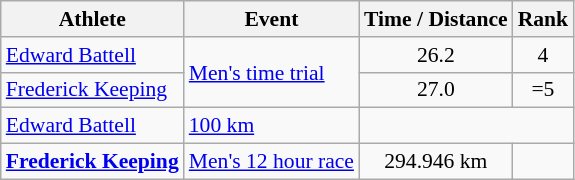<table class=wikitable style=font-size:90%;text-align:center>
<tr>
<th>Athlete</th>
<th>Event</th>
<th>Time / Distance</th>
<th>Rank</th>
</tr>
<tr>
<td align=left><a href='#'>Edward Battell</a></td>
<td align=left rowspan=2><a href='#'>Men's time trial</a></td>
<td>26.2</td>
<td>4</td>
</tr>
<tr>
<td align=left><a href='#'>Frederick Keeping</a></td>
<td>27.0</td>
<td>=5</td>
</tr>
<tr>
<td align=left><a href='#'>Edward Battell</a></td>
<td align=left><a href='#'>100 km</a></td>
<td colspan=2></td>
</tr>
<tr>
<td align=left><strong><a href='#'>Frederick Keeping</a></strong></td>
<td align=left><a href='#'>Men's 12 hour race</a></td>
<td>294.946 km</td>
<td></td>
</tr>
</table>
